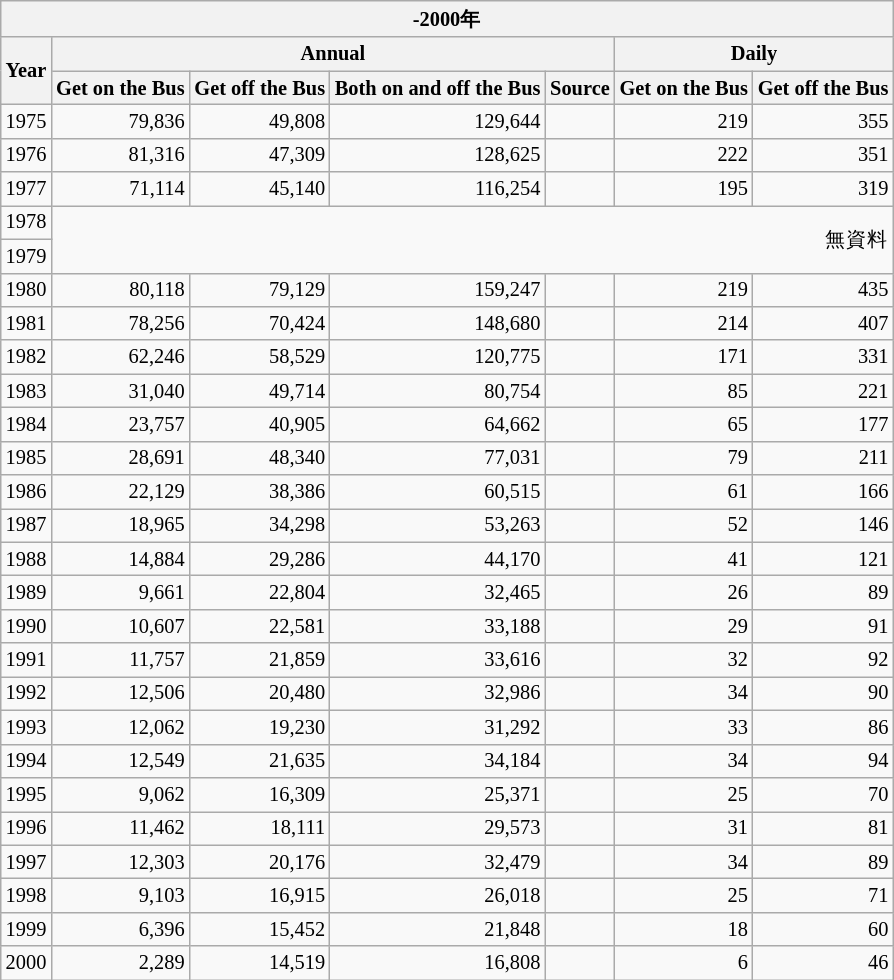<table class="wikitable mw-collapsible mw-collapsed" style="text-align: right; font-size:85%">
<tr>
<th colspan="7">-2000年</th>
</tr>
<tr>
<th rowspan="2">Year</th>
<th colspan="4">Annual</th>
<th colspan="2">Daily</th>
</tr>
<tr>
<th>Get on the Bus</th>
<th>Get off the Bus</th>
<th>Both on and off the Bus</th>
<th width="1em">Source</th>
<th>Get on the Bus</th>
<th>Get off the Bus</th>
</tr>
<tr>
<td>1975</td>
<td>79,836</td>
<td>49,808</td>
<td>129,644</td>
<td></td>
<td>219</td>
<td>355</td>
</tr>
<tr>
<td>1976</td>
<td>81,316</td>
<td>47,309</td>
<td>128,625</td>
<td></td>
<td>222</td>
<td>351</td>
</tr>
<tr>
<td>1977</td>
<td>71,114</td>
<td>45,140</td>
<td>116,254</td>
<td></td>
<td>195</td>
<td>319</td>
</tr>
<tr>
<td>1978</td>
<td colspan="6" rowspan="2">無資料</td>
</tr>
<tr>
<td>1979</td>
</tr>
<tr>
<td>1980</td>
<td>80,118</td>
<td>79,129</td>
<td>159,247</td>
<td></td>
<td>219</td>
<td>435</td>
</tr>
<tr>
<td>1981</td>
<td>78,256</td>
<td>70,424</td>
<td>148,680</td>
<td></td>
<td>214</td>
<td>407</td>
</tr>
<tr>
<td>1982</td>
<td>62,246</td>
<td>58,529</td>
<td>120,775</td>
<td></td>
<td>171</td>
<td>331</td>
</tr>
<tr>
<td>1983</td>
<td>31,040</td>
<td>49,714</td>
<td>80,754</td>
<td></td>
<td>85</td>
<td>221</td>
</tr>
<tr>
<td>1984</td>
<td>23,757</td>
<td>40,905</td>
<td>64,662</td>
<td></td>
<td>65</td>
<td>177</td>
</tr>
<tr>
<td>1985</td>
<td>28,691</td>
<td>48,340</td>
<td>77,031</td>
<td></td>
<td>79</td>
<td>211</td>
</tr>
<tr>
<td>1986</td>
<td>22,129</td>
<td>38,386</td>
<td>60,515</td>
<td></td>
<td>61</td>
<td>166</td>
</tr>
<tr>
<td>1987</td>
<td>18,965</td>
<td>34,298</td>
<td>53,263</td>
<td></td>
<td>52</td>
<td>146</td>
</tr>
<tr>
<td>1988</td>
<td>14,884</td>
<td>29,286</td>
<td>44,170</td>
<td></td>
<td>41</td>
<td>121</td>
</tr>
<tr>
<td>1989</td>
<td>9,661</td>
<td>22,804</td>
<td>32,465</td>
<td></td>
<td>26</td>
<td>89</td>
</tr>
<tr>
<td>1990</td>
<td>10,607</td>
<td>22,581</td>
<td>33,188</td>
<td></td>
<td>29</td>
<td>91</td>
</tr>
<tr>
<td>1991</td>
<td>11,757</td>
<td>21,859</td>
<td>33,616</td>
<td></td>
<td>32</td>
<td>92</td>
</tr>
<tr>
<td>1992</td>
<td>12,506</td>
<td>20,480</td>
<td>32,986</td>
<td></td>
<td>34</td>
<td>90</td>
</tr>
<tr>
<td>1993</td>
<td>12,062</td>
<td>19,230</td>
<td>31,292</td>
<td></td>
<td>33</td>
<td>86</td>
</tr>
<tr>
<td>1994</td>
<td>12,549</td>
<td>21,635</td>
<td>34,184</td>
<td></td>
<td>34</td>
<td>94</td>
</tr>
<tr>
<td>1995</td>
<td>9,062</td>
<td>16,309</td>
<td>25,371</td>
<td></td>
<td>25</td>
<td>70</td>
</tr>
<tr>
<td>1996</td>
<td>11,462</td>
<td>18,111</td>
<td>29,573</td>
<td></td>
<td>31</td>
<td>81</td>
</tr>
<tr>
<td>1997</td>
<td>12,303</td>
<td>20,176</td>
<td>32,479</td>
<td></td>
<td>34</td>
<td>89</td>
</tr>
<tr>
<td>1998</td>
<td>9,103</td>
<td>16,915</td>
<td>26,018</td>
<td></td>
<td>25</td>
<td>71</td>
</tr>
<tr>
<td>1999</td>
<td>6,396</td>
<td>15,452</td>
<td>21,848</td>
<td></td>
<td>18</td>
<td>60</td>
</tr>
<tr>
<td>2000</td>
<td>2,289</td>
<td>14,519</td>
<td>16,808</td>
<td></td>
<td>6</td>
<td>46</td>
</tr>
</table>
